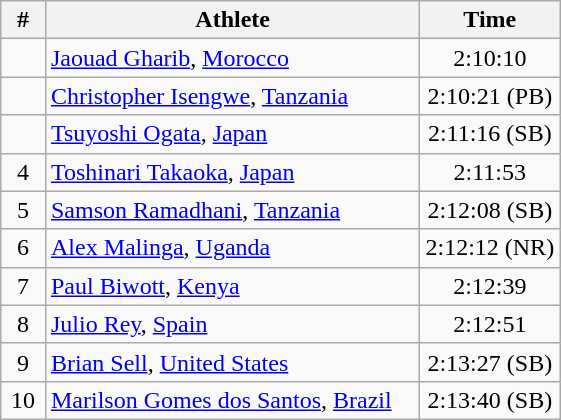<table class="wikitable" style="text-align:center;">
<tr>
<th width=8%>#</th>
<th width=67%>Athlete</th>
<th width=25%>Time</th>
</tr>
<tr>
<td></td>
<td align=left> <a href='#'>Jaouad Gharib</a>, <a href='#'>Morocco</a></td>
<td>2:10:10</td>
</tr>
<tr>
<td></td>
<td align=left> <a href='#'>Christopher Isengwe</a>, <a href='#'>Tanzania</a></td>
<td>2:10:21 (PB)</td>
</tr>
<tr>
<td></td>
<td align=left> <a href='#'>Tsuyoshi Ogata</a>, <a href='#'>Japan</a></td>
<td>2:11:16 (SB)</td>
</tr>
<tr>
<td>4</td>
<td align=left> <a href='#'>Toshinari Takaoka</a>, <a href='#'>Japan</a></td>
<td>2:11:53</td>
</tr>
<tr>
<td>5</td>
<td align=left> <a href='#'>Samson Ramadhani</a>, <a href='#'>Tanzania</a></td>
<td>2:12:08 (SB)</td>
</tr>
<tr>
<td>6</td>
<td align=left> <a href='#'>Alex Malinga</a>, <a href='#'>Uganda</a></td>
<td>2:12:12 (NR)</td>
</tr>
<tr>
<td>7</td>
<td align=left> <a href='#'>Paul Biwott</a>, <a href='#'>Kenya</a></td>
<td>2:12:39</td>
</tr>
<tr>
<td>8</td>
<td align=left> <a href='#'>Julio Rey</a>, <a href='#'>Spain</a></td>
<td>2:12:51</td>
</tr>
<tr>
<td>9</td>
<td align=left> <a href='#'>Brian Sell</a>, <a href='#'>United States</a></td>
<td>2:13:27 (SB)</td>
</tr>
<tr>
<td>10</td>
<td align=left> <a href='#'>Marilson Gomes dos Santos</a>, <a href='#'>Brazil</a></td>
<td>2:13:40 (SB)</td>
</tr>
</table>
